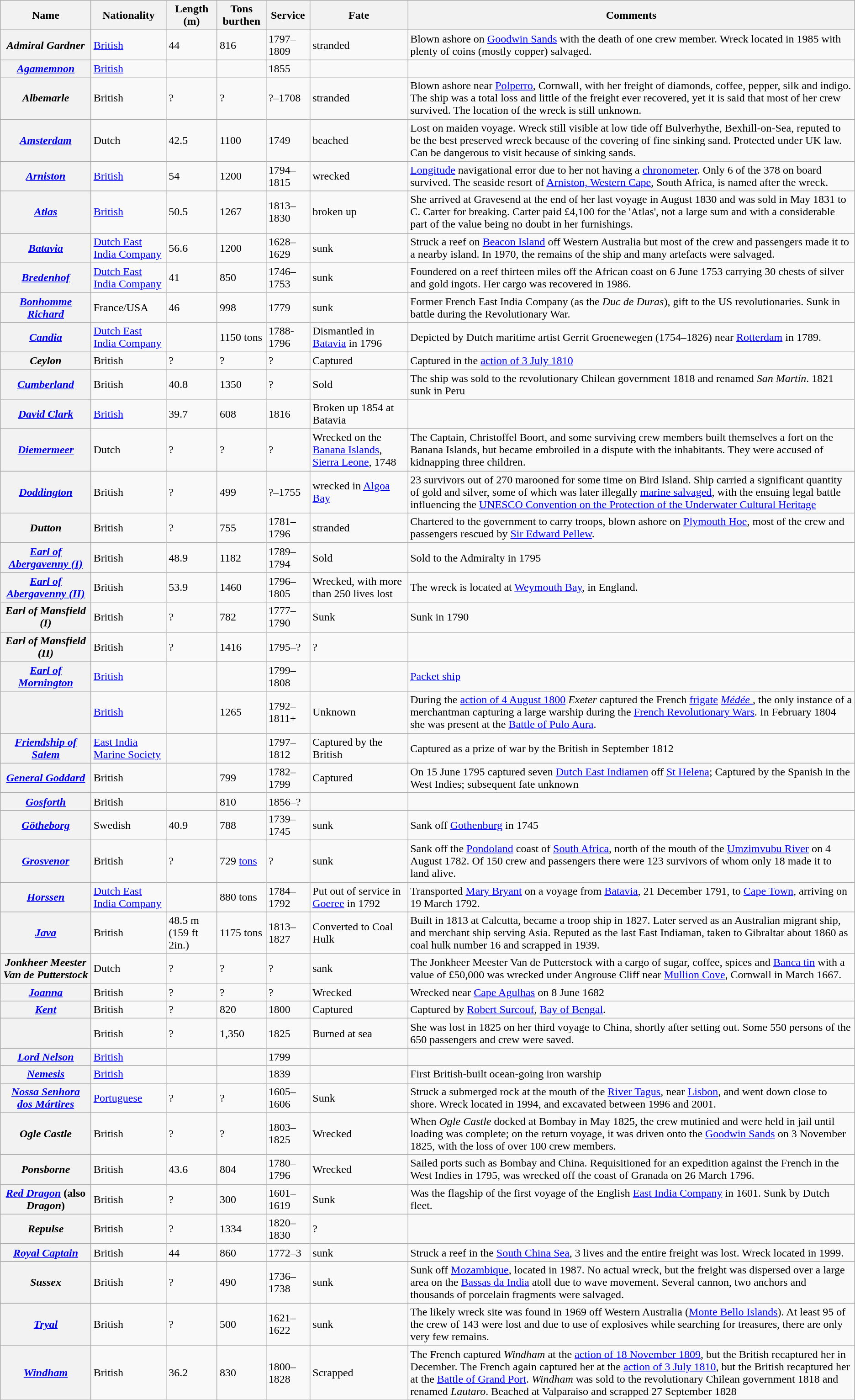<table class="wikitable plainrowheaders sortable">
<tr>
<th scope="col">Name</th>
<th scope="col">Nationality</th>
<th scope="col">Length (m)</th>
<th scope="col">Tons burthen</th>
<th scope="col">Service</th>
<th scope="col">Fate</th>
<th scope="col" class="unsortable">Comments</th>
</tr>
<tr>
<th scope="row"><em>Admiral Gardner</em></th>
<td><a href='#'>British</a></td>
<td>44</td>
<td>816</td>
<td>1797–1809</td>
<td>stranded</td>
<td>Blown ashore on <a href='#'>Goodwin Sands</a> with the death of one crew member. Wreck located in 1985 with plenty of coins (mostly copper) salvaged.</td>
</tr>
<tr>
<th scope="row"><a href='#'><em>Agamemnon</em></a></th>
<td><a href='#'>British</a></td>
<td></td>
<td></td>
<td>1855</td>
<td></td>
<td></td>
</tr>
<tr>
<th scope="row"><em>Albemarle</em></th>
<td>British</td>
<td>?</td>
<td>?</td>
<td>?–1708</td>
<td>stranded</td>
<td>Blown ashore near <a href='#'>Polperro</a>, Cornwall, with her freight of diamonds, coffee, pepper, silk and indigo. The ship was a total loss and little of the freight ever recovered, yet it is said that most of her crew survived. The location of the wreck is still unknown.</td>
</tr>
<tr>
<th scope="row"><a href='#'><em>Amsterdam</em></a></th>
<td>Dutch</td>
<td>42.5</td>
<td>1100</td>
<td>1749</td>
<td>beached</td>
<td>Lost on maiden voyage.  Wreck still visible at low tide off Bulverhythe, Bexhill-on-Sea, reputed to be the best preserved wreck because of the covering of fine sinking sand.  Protected under UK law.  Can be dangerous to visit because of sinking sands.</td>
</tr>
<tr>
<th scope="row"><a href='#'><em>Arniston</em></a></th>
<td><a href='#'>British</a></td>
<td>54</td>
<td>1200</td>
<td>1794–1815</td>
<td>wrecked</td>
<td><a href='#'>Longitude</a> navigational error due to her not having a <a href='#'>chronometer</a>. Only 6 of the 378 on board survived. The seaside resort of <a href='#'>Arniston, Western Cape</a>, South Africa, is named after the wreck.</td>
</tr>
<tr>
<th scope="row"><a href='#'><em>Atlas</em></a></th>
<td><a href='#'>British</a></td>
<td>50.5</td>
<td>1267</td>
<td>1813–1830</td>
<td>broken up</td>
<td>She arrived at Gravesend at the end of her last voyage in August 1830 and was sold in May 1831 to C. Carter for breaking. Carter paid £4,100 for the 'Atlas', not a large sum and with a considerable part of the value being no doubt in her furnishings.</td>
</tr>
<tr>
<th scope="row"><a href='#'><em>Batavia</em></a></th>
<td><a href='#'>Dutch East India Company</a></td>
<td>56.6</td>
<td>1200</td>
<td>1628–1629</td>
<td>sunk</td>
<td>Struck a reef on <a href='#'>Beacon Island</a> off Western Australia but most of the crew and passengers made it to a nearby island. In 1970, the remains of the ship and many artefacts were salvaged.</td>
</tr>
<tr>
<th scope="row"><em><a href='#'>Bredenhof</a></em></th>
<td><a href='#'>Dutch East India Company</a></td>
<td>41</td>
<td>850</td>
<td>1746–1753</td>
<td>sunk</td>
<td>Foundered on a reef thirteen miles off the African coast on 6 June 1753 carrying 30 chests of silver and gold ingots. Her cargo was recovered in 1986.</td>
</tr>
<tr>
<th scope="row"><a href='#'><em>Bonhomme Richard</em></a></th>
<td>France/USA</td>
<td>46</td>
<td>998</td>
<td>1779</td>
<td>sunk</td>
<td>Former French East India Company (as the <em>Duc de Duras</em>), gift to the US revolutionaries. Sunk in battle during the Revolutionary War.</td>
</tr>
<tr>
<th scope="row"><a href='#'><em>Candia</em></a></th>
<td><a href='#'>Dutch East India Company</a></td>
<td></td>
<td>1150 tons</td>
<td>1788-1796</td>
<td>Dismantled in <a href='#'>Batavia</a> in 1796</td>
<td>Depicted by Dutch maritime artist Gerrit Groenewegen (1754–1826) near <a href='#'>Rotterdam</a> in 1789.</td>
</tr>
<tr>
<th scope="row"><em>Ceylon</em></th>
<td>British</td>
<td>?</td>
<td>?</td>
<td>?</td>
<td>Captured</td>
<td>Captured in the <a href='#'>action of 3 July 1810</a></td>
</tr>
<tr>
<th scope="row"><a href='#'><em>Cumberland</em></a></th>
<td>British</td>
<td>40.8</td>
<td>1350</td>
<td>?</td>
<td>Sold</td>
<td>The ship was sold to the revolutionary Chilean government 1818 and renamed <em>San Martín</em>. 1821 sunk in Peru</td>
</tr>
<tr>
<th scope="row"><a href='#'><em>David Clark</em></a></th>
<td><a href='#'>British</a></td>
<td>39.7</td>
<td>608</td>
<td>1816</td>
<td>Broken up 1854 at Batavia</td>
<td></td>
</tr>
<tr>
<th scope="row"><a href='#'><em>Diemermeer</em></a></th>
<td>Dutch</td>
<td>?</td>
<td>?</td>
<td>?</td>
<td>Wrecked on the <a href='#'>Banana Islands</a>, <a href='#'>Sierra Leone</a>, 1748</td>
<td>The Captain, Christoffel Boort, and some surviving crew members built themselves a fort on the Banana Islands, but became embroiled in a dispute with the inhabitants. They were accused of kidnapping three children.</td>
</tr>
<tr>
<th scope="row"><a href='#'><em>Doddington</em></a></th>
<td>British</td>
<td>?</td>
<td>499</td>
<td>?–1755</td>
<td>wrecked in <a href='#'>Algoa Bay</a></td>
<td>23 survivors out of 270 marooned for some time on Bird Island.  Ship carried a significant quantity of gold and silver, some of which was later illegally <a href='#'>marine salvaged</a>, with the ensuing legal battle influencing the <a href='#'>UNESCO Convention on the Protection of the Underwater Cultural Heritage</a></td>
</tr>
<tr>
<th scope="row"><em>Dutton</em></th>
<td>British</td>
<td>?</td>
<td>755</td>
<td>1781–1796</td>
<td>stranded</td>
<td>Chartered to the government to carry troops, blown ashore on <a href='#'>Plymouth Hoe</a>, most of the crew and passengers rescued by <a href='#'>Sir Edward Pellew</a>.</td>
</tr>
<tr>
<th scope="row"><a href='#'><em>Earl of Abergavenny (I)</em></a></th>
<td>British</td>
<td>48.9</td>
<td>1182</td>
<td>1789–1794</td>
<td>Sold</td>
<td>Sold to the Admiralty in 1795</td>
</tr>
<tr>
<th scope="row"><a href='#'><em>Earl of Abergavenny (II)</em></a></th>
<td>British</td>
<td>53.9</td>
<td>1460</td>
<td>1796–1805</td>
<td>Wrecked, with more than 250 lives lost</td>
<td>The wreck is located at <a href='#'>Weymouth Bay</a>, in England.</td>
</tr>
<tr>
<th scope="row"><em>Earl of Mansfield (I)</em></th>
<td>British</td>
<td>?</td>
<td>782</td>
<td>1777–1790</td>
<td>Sunk</td>
<td>Sunk in 1790</td>
</tr>
<tr>
<th scope="row"><em>Earl of Mansfield (II)</em></th>
<td>British</td>
<td>?</td>
<td>1416</td>
<td>1795–?</td>
<td>?</td>
<td></td>
</tr>
<tr>
<th scope="row"><a href='#'><em>Earl of Mornington</em></a></th>
<td><a href='#'>British</a></td>
<td></td>
<td></td>
<td>1799–1808</td>
<td></td>
<td><a href='#'>Packet ship</a></td>
</tr>
<tr>
<th scope="row"></th>
<td><a href='#'>British</a></td>
<td></td>
<td>1265</td>
<td>1792–1811+</td>
<td>Unknown</td>
<td>During the <a href='#'>action of 4 August 1800</a> <em>Exeter</em> captured the French <a href='#'>frigate</a> <a href='#'><em>Médée </em></a>, the only instance of a merchantman capturing a large warship during the <a href='#'>French Revolutionary Wars</a>. In February 1804 she was present at the <a href='#'>Battle of Pulo Aura</a>.</td>
</tr>
<tr>
<th scope="row"><em><a href='#'>Friendship of Salem</a></em></th>
<td><a href='#'>East India Marine Society</a></td>
<td></td>
<td></td>
<td>1797–1812</td>
<td>Captured by the British</td>
<td>Captured as a prize of war by the British in September 1812</td>
</tr>
<tr>
<th scope="row"><a href='#'><em>General Goddard</em></a></th>
<td>British</td>
<td></td>
<td>799</td>
<td>1782–1799</td>
<td>Captured</td>
<td>On 15 June 1795 captured seven <a href='#'>Dutch East Indiamen</a> off <a href='#'>St Helena</a>; Captured by the Spanish in the West Indies; subsequent fate unknown</td>
</tr>
<tr>
<th scope="row"><a href='#'><em>Gosforth</em></a></th>
<td>British</td>
<td></td>
<td>810</td>
<td>1856–?</td>
<td></td>
<td></td>
</tr>
<tr>
<th scope="row"><a href='#'><em>Götheborg</em></a></th>
<td>Swedish</td>
<td>40.9</td>
<td>788</td>
<td>1739–1745</td>
<td>sunk</td>
<td>Sank off <a href='#'>Gothenburg</a> in 1745</td>
</tr>
<tr>
<th scope="row"><a href='#'><em>Grosvenor</em></a></th>
<td>British</td>
<td>?</td>
<td>729 <a href='#'>tons</a></td>
<td>?</td>
<td>sunk</td>
<td>Sank off the <a href='#'>Pondoland</a> coast of <a href='#'>South Africa</a>, north of the mouth of the <a href='#'>Umzimvubu River</a> on 4 August 1782. Of 150 crew and passengers there were 123 survivors of whom only 18 made it to land alive.</td>
</tr>
<tr>
<th scope="row"><a href='#'><em>Horssen</em></a></th>
<td><a href='#'>Dutch East India Company</a></td>
<td></td>
<td>880 tons</td>
<td>1784–1792</td>
<td>Put out of service in <a href='#'>Goeree</a> in 1792</td>
<td>Transported <a href='#'>Mary Bryant</a> on a voyage from <a href='#'>Batavia</a>, 21 December 1791, to <a href='#'>Cape Town</a>, arriving on 19 March 1792.</td>
</tr>
<tr>
<th scope="row"><a href='#'><em>Java</em></a></th>
<td>British</td>
<td>48.5 m (159 ft 2in.)</td>
<td>1175 tons</td>
<td>1813–1827</td>
<td>Converted to Coal Hulk</td>
<td>Built in 1813 at Calcutta, became a troop ship in 1827. Later served as an Australian migrant ship, and merchant ship serving Asia. Reputed as the last East Indiaman, taken to Gibraltar about 1860 as coal hulk number 16 and scrapped in 1939.</td>
</tr>
<tr>
<th scope="row"><em>Jonkheer Meester Van de Putterstock </em></th>
<td>Dutch</td>
<td>?</td>
<td>?</td>
<td>?</td>
<td>sank</td>
<td>The Jonkheer Meester Van de Putterstock with a cargo of sugar, coffee, spices and <a href='#'>Banca tin</a> with a value of £50,000 was wrecked under Angrouse Cliff near <a href='#'>Mullion Cove</a>, Cornwall in March 1667.</td>
</tr>
<tr>
<th scope="row"><a href='#'><em>Joanna</em></a></th>
<td>British</td>
<td>?</td>
<td>?</td>
<td>?</td>
<td>Wrecked</td>
<td>Wrecked near <a href='#'>Cape Agulhas</a> on 8 June 1682</td>
</tr>
<tr>
<th scope="row"><em><a href='#'>Kent</a></em></th>
<td>British</td>
<td>?</td>
<td>820</td>
<td>1800</td>
<td>Captured</td>
<td>Captured by <a href='#'>Robert Surcouf</a>, <a href='#'>Bay of Bengal</a>.</td>
</tr>
<tr>
<th scope="row"></th>
<td>British</td>
<td>?</td>
<td>1,350</td>
<td>1825</td>
<td>Burned at sea</td>
<td>She was lost in 1825 on her third voyage to China, shortly after setting out. Some 550 persons of the 650 passengers and crew were saved.</td>
</tr>
<tr>
<th scope="row"><a href='#'><em>Lord Nelson</em></a></th>
<td><a href='#'>British</a></td>
<td></td>
<td></td>
<td>1799</td>
<td></td>
<td></td>
</tr>
<tr>
<th scope="row"><a href='#'><em>Nemesis</em></a></th>
<td><a href='#'>British</a></td>
<td></td>
<td></td>
<td>1839</td>
<td></td>
<td>First British-built ocean-going iron warship</td>
</tr>
<tr>
<th scope="row"><a href='#'><em>Nossa Senhora dos Mártires</em></a></th>
<td><a href='#'>Portuguese</a></td>
<td>?</td>
<td>?</td>
<td>1605–1606</td>
<td>Sunk</td>
<td>Struck a submerged rock at the mouth of the <a href='#'>River Tagus</a>, near <a href='#'>Lisbon</a>, and went down close to shore. Wreck located in 1994, and excavated between 1996 and 2001.</td>
</tr>
<tr>
<th scope="row"><em>Ogle Castle</em></th>
<td>British</td>
<td>?</td>
<td>?</td>
<td>1803–1825</td>
<td>Wrecked</td>
<td>When <em>Ogle Castle</em> docked at Bombay in May 1825, the crew mutinied and were held in jail until loading was complete; on the return voyage, it was driven onto the <a href='#'>Goodwin Sands</a> on 3 November 1825, with the loss of over 100 crew members.</td>
</tr>
<tr>
<th scope="row"><em>Ponsborne</em></th>
<td>British</td>
<td>43.6</td>
<td>804</td>
<td>1780–1796</td>
<td>Wrecked</td>
<td>Sailed ports such as Bombay and China.  Requisitioned for an expedition against the French in the West Indies in 1795, was wrecked off the coast of Granada on 26 March 1796.</td>
</tr>
<tr>
<th scope="row"><em><a href='#'>Red Dragon</a></em> (also <em>Dragon</em>)</th>
<td>British</td>
<td>?</td>
<td>300</td>
<td>1601–1619</td>
<td>Sunk</td>
<td>Was the flagship of the first voyage of the English <a href='#'>East India Company</a> in 1601. Sunk by Dutch fleet.</td>
</tr>
<tr>
<th scope="row"><em>Repulse</em></th>
<td>British</td>
<td>?</td>
<td>1334</td>
<td>1820–1830</td>
<td>?</td>
<td></td>
</tr>
<tr>
<th scope="row"><a href='#'><em>Royal Captain</em></a></th>
<td>British</td>
<td>44</td>
<td>860</td>
<td>1772–3</td>
<td>sunk</td>
<td>Struck a reef in the <a href='#'>South China Sea</a>, 3 lives and the entire freight was lost. Wreck located in 1999.</td>
</tr>
<tr>
<th scope="row"><em>Sussex</em></th>
<td>British</td>
<td>?</td>
<td>490</td>
<td>1736–1738</td>
<td>sunk</td>
<td>Sunk off <a href='#'>Mozambique</a>, located in 1987. No actual wreck, but the freight was dispersed over a large area on the <a href='#'>Bassas da India</a> atoll due to wave movement. Several cannon, two anchors and thousands of porcelain fragments were salvaged.</td>
</tr>
<tr>
<th scope="row"><a href='#'><em>Tryal</em></a></th>
<td>British</td>
<td>?</td>
<td>500</td>
<td>1621–1622</td>
<td>sunk</td>
<td>The likely wreck site was found in 1969 off Western Australia (<a href='#'>Monte Bello Islands</a>). At least 95 of the crew of 143 were lost and due to use of explosives while searching for treasures, there are only very few remains.</td>
</tr>
<tr>
<th scope="row"><a href='#'><em>Windham</em></a></th>
<td>British</td>
<td>36.2</td>
<td>830</td>
<td>1800–1828</td>
<td>Scrapped</td>
<td>The French captured <em>Windham</em> at the <a href='#'>action of 18 November 1809</a>, but the British recaptured her in December. The French again captured her at the <a href='#'>action of 3 July 1810</a>, but the British recaptured her at the <a href='#'>Battle of Grand Port</a>. <em>Windham</em> was sold to the revolutionary Chilean government 1818 and renamed <em>Lautaro</em>. Beached at Valparaiso and scrapped 27 September 1828</td>
</tr>
</table>
